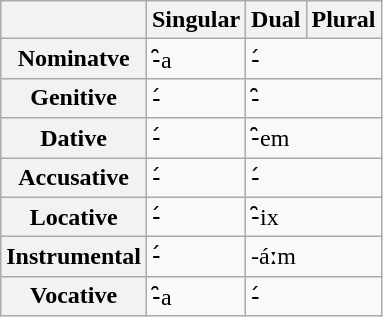<table class="wikitable">
<tr>
<th></th>
<th>Singular</th>
<th>Dual</th>
<th>Plural</th>
</tr>
<tr>
<th>Nominatve</th>
<td>-̑a</td>
<td colspan="2">-́</td>
</tr>
<tr>
<th>Genitive</th>
<td>-́</td>
<td colspan="2">-̑</td>
</tr>
<tr>
<th>Dative</th>
<td>-́</td>
<td colspan="2">-̑em</td>
</tr>
<tr>
<th>Accusative</th>
<td>-́</td>
<td colspan="2">-́</td>
</tr>
<tr>
<th>Locative</th>
<td>-́</td>
<td colspan="2">-̑ix</td>
</tr>
<tr>
<th>Instrumental</th>
<td>-́</td>
<td colspan="2">-áːm</td>
</tr>
<tr>
<th>Vocative</th>
<td>-̑a</td>
<td colspan="2">-́</td>
</tr>
</table>
